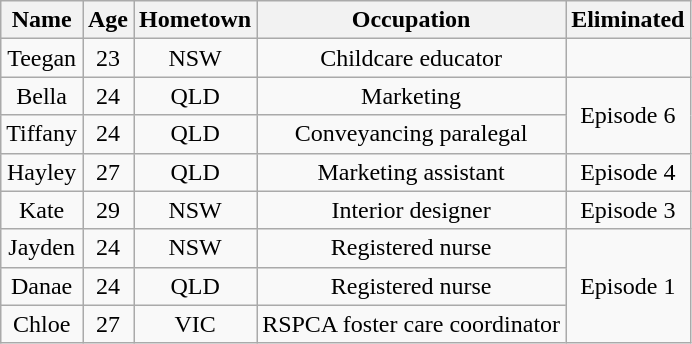<table class="wikitable plainrowheaders" style="text-align:center">
<tr>
<th scope="col">Name</th>
<th scope="col">Age</th>
<th scope="col">Hometown</th>
<th scope="col">Occupation</th>
<th scope="col">Eliminated</th>
</tr>
<tr>
<td>Teegan</td>
<td>23</td>
<td>NSW</td>
<td>Childcare educator</td>
<td></td>
</tr>
<tr>
<td>Bella</td>
<td>24</td>
<td>QLD</td>
<td>Marketing</td>
<td rowspan="2">Episode 6</td>
</tr>
<tr>
<td>Tiffany</td>
<td>24</td>
<td>QLD</td>
<td>Conveyancing paralegal</td>
</tr>
<tr>
<td>Hayley</td>
<td>27</td>
<td>QLD</td>
<td>Marketing assistant</td>
<td>Episode 4</td>
</tr>
<tr>
<td>Kate</td>
<td>29</td>
<td>NSW</td>
<td>Interior designer</td>
<td>Episode 3</td>
</tr>
<tr>
<td>Jayden</td>
<td>24</td>
<td>NSW</td>
<td>Registered nurse</td>
<td rowspan="3">Episode 1</td>
</tr>
<tr>
<td>Danae</td>
<td>24</td>
<td>QLD</td>
<td>Registered nurse</td>
</tr>
<tr>
<td>Chloe</td>
<td>27</td>
<td>VIC</td>
<td>RSPCA foster care coordinator</td>
</tr>
</table>
